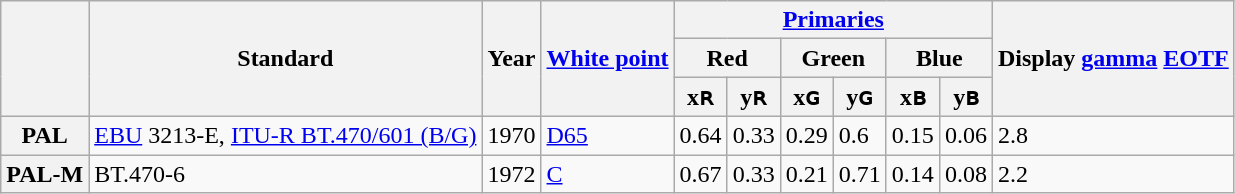<table class="wikitable">
<tr>
<th rowspan="3"></th>
<th rowspan="3">Standard</th>
<th rowspan="3">Year</th>
<th rowspan="3"><a href='#'>White point</a></th>
<th colspan="6"><a href='#'>Primaries</a></th>
<th rowspan="3">Display <a href='#'>gamma</a> <a href='#'>EOTF</a></th>
</tr>
<tr>
<th colspan="2">Red</th>
<th colspan="2">Green</th>
<th colspan="2">Blue</th>
</tr>
<tr>
<th>xʀ</th>
<th>yʀ</th>
<th>xɢ</th>
<th>yɢ</th>
<th>xʙ</th>
<th>yʙ</th>
</tr>
<tr>
<th>PAL</th>
<td><a href='#'>EBU</a> 3213-E, <a href='#'>ITU-R BT.470/601 (B/G)</a></td>
<td>1970</td>
<td><a href='#'>D65</a></td>
<td>0.64</td>
<td>0.33</td>
<td>0.29</td>
<td>0.6</td>
<td>0.15</td>
<td>0.06</td>
<td>2.8</td>
</tr>
<tr>
<th>PAL-M</th>
<td>BT.470-6</td>
<td>1972</td>
<td><a href='#'>C</a></td>
<td>0.67</td>
<td>0.33</td>
<td>0.21</td>
<td>0.71</td>
<td>0.14</td>
<td>0.08</td>
<td>2.2</td>
</tr>
</table>
